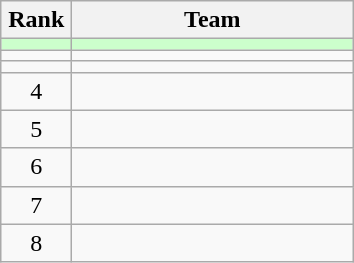<table class="wikitable" style="text-align:center">
<tr>
<th width=40>Rank</th>
<th width=180>Team</th>
</tr>
<tr bgcolor=#ccffcc>
<td></td>
<td style="text-align:left"></td>
</tr>
<tr>
<td></td>
<td style="text-align:left"></td>
</tr>
<tr>
<td></td>
<td style="text-align:left"></td>
</tr>
<tr>
<td>4</td>
<td style="text-align:left"></td>
</tr>
<tr>
<td>5</td>
<td style="text-align:left"></td>
</tr>
<tr>
<td>6</td>
<td style="text-align:left"></td>
</tr>
<tr>
<td>7</td>
<td style="text-align:left"></td>
</tr>
<tr>
<td>8</td>
<td style="text-align:left"></td>
</tr>
</table>
